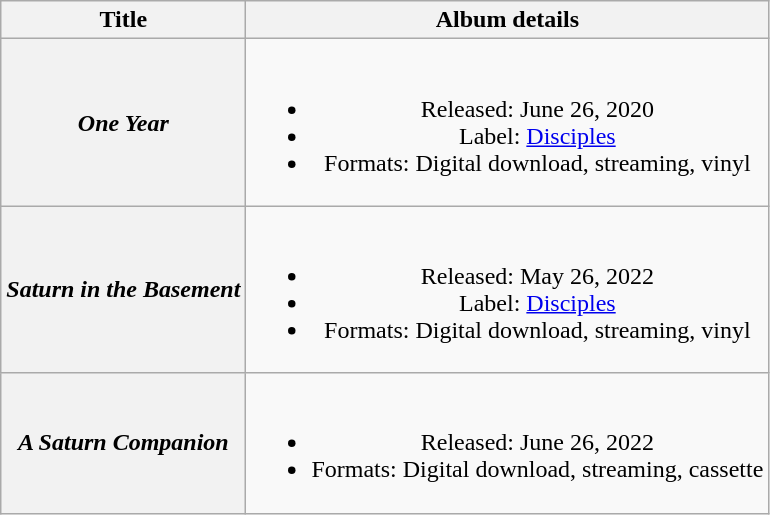<table class="wikitable plainrowheaders" style="text-align:center;">
<tr>
<th scope="col">Title</th>
<th scope="col">Album details</th>
</tr>
<tr>
<th scope="row"><em>One Year</em></th>
<td><br><ul><li>Released: June 26, 2020</li><li>Label: <a href='#'>Disciples</a></li><li>Formats: Digital download, streaming, vinyl</li></ul></td>
</tr>
<tr>
<th scope="row"><em>Saturn in the Basement</em></th>
<td><br><ul><li>Released: May 26, 2022</li><li>Label: <a href='#'>Disciples</a></li><li>Formats: Digital download, streaming, vinyl</li></ul></td>
</tr>
<tr>
<th scope="row"><em>A Saturn Companion</em></th>
<td><br><ul><li>Released: June 26, 2022</li><li>Formats: Digital download, streaming, cassette</li></ul></td>
</tr>
</table>
